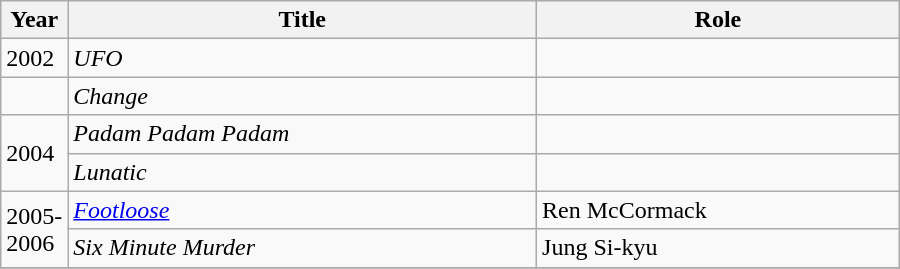<table class="wikitable" style="width:600px">
<tr>
<th width=10>Year</th>
<th>Title</th>
<th>Role</th>
</tr>
<tr>
<td>2002</td>
<td><em>UFO</em></td>
<td></td>
</tr>
<tr>
<td></td>
<td><em>Change</em></td>
<td></td>
</tr>
<tr>
<td rowspan=2>2004</td>
<td><em>Padam Padam Padam</em></td>
<td></td>
</tr>
<tr>
<td><em>Lunatic</em></td>
<td></td>
</tr>
<tr>
<td rowspan=2>2005-2006</td>
<td><em><a href='#'>Footloose</a></em></td>
<td>Ren McCormack</td>
</tr>
<tr>
<td><em>Six Minute Murder</em></td>
<td>Jung Si-kyu</td>
</tr>
<tr>
</tr>
</table>
